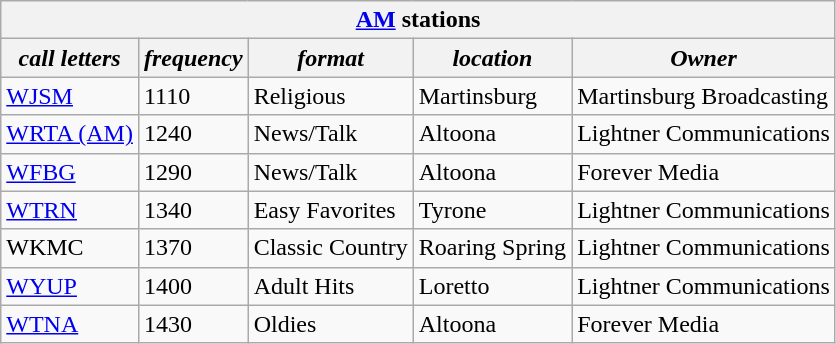<table class="wikitable">
<tr>
<th colspan=5><a href='#'>AM</a> stations</th>
</tr>
<tr>
<th><em>call letters</em></th>
<th><em>frequency</em></th>
<th><em>format</em></th>
<th><em>location</em></th>
<th><em>Owner</em></th>
</tr>
<tr>
<td><a href='#'>WJSM</a></td>
<td>1110</td>
<td>Religious</td>
<td>Martinsburg</td>
<td>Martinsburg Broadcasting</td>
</tr>
<tr>
<td><a href='#'>WRTA (AM)</a></td>
<td>1240</td>
<td>News/Talk</td>
<td>Altoona</td>
<td>Lightner Communications</td>
</tr>
<tr>
<td><a href='#'>WFBG</a></td>
<td>1290</td>
<td>News/Talk</td>
<td>Altoona</td>
<td>Forever Media</td>
</tr>
<tr>
<td><a href='#'>WTRN</a></td>
<td>1340</td>
<td>Easy Favorites</td>
<td>Tyrone</td>
<td>Lightner Communications</td>
</tr>
<tr>
<td>WKMC</td>
<td>1370</td>
<td>Classic Country</td>
<td>Roaring Spring</td>
<td>Lightner Communications</td>
</tr>
<tr>
<td><a href='#'>WYUP</a></td>
<td>1400</td>
<td>Adult Hits</td>
<td>Loretto</td>
<td>Lightner Communications</td>
</tr>
<tr>
<td><a href='#'>WTNA</a></td>
<td>1430</td>
<td>Oldies</td>
<td>Altoona</td>
<td>Forever Media</td>
</tr>
</table>
